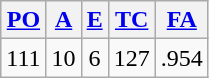<table class="wikitable">
<tr>
<th><a href='#'>PO</a></th>
<th><a href='#'>A</a></th>
<th><a href='#'>E</a></th>
<th><a href='#'>TC</a></th>
<th><a href='#'>FA</a></th>
</tr>
<tr align=center>
<td>111</td>
<td>10</td>
<td>6</td>
<td>127</td>
<td>.954</td>
</tr>
</table>
